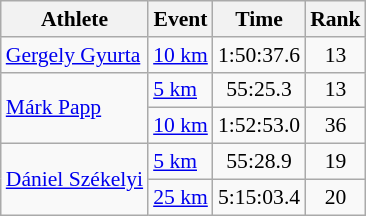<table class="wikitable" style="font-size:90%;">
<tr>
<th>Athlete</th>
<th>Event</th>
<th>Time</th>
<th>Rank</th>
</tr>
<tr align=center>
<td align=left><a href='#'>Gergely Gyurta</a></td>
<td align=left><a href='#'>10 km</a></td>
<td>1:50:37.6</td>
<td>13</td>
</tr>
<tr align=center>
<td align=left rowspan=2><a href='#'>Márk Papp</a></td>
<td align=left><a href='#'>5 km</a></td>
<td>55:25.3</td>
<td>13</td>
</tr>
<tr align=center>
<td align=left><a href='#'>10 km</a></td>
<td>1:52:53.0</td>
<td>36</td>
</tr>
<tr align=center>
<td align=left rowspan=2><a href='#'>Dániel Székelyi</a></td>
<td align=left><a href='#'>5 km</a></td>
<td>55:28.9</td>
<td>19</td>
</tr>
<tr align=center>
<td align=left><a href='#'>25 km</a></td>
<td>5:15:03.4</td>
<td>20</td>
</tr>
</table>
